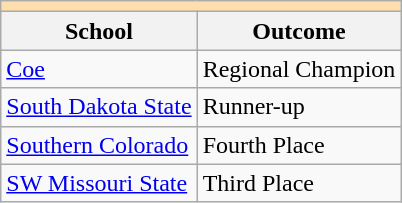<table class="wikitable">
<tr>
<th colspan="3" style="background:#ffdead;"></th>
</tr>
<tr>
<th>School</th>
<th>Outcome</th>
</tr>
<tr>
<td><a href='#'>Coe</a></td>
<td>Regional Champion</td>
</tr>
<tr>
<td><a href='#'>South Dakota State</a></td>
<td>Runner-up</td>
</tr>
<tr>
<td><a href='#'>Southern Colorado</a></td>
<td>Fourth Place</td>
</tr>
<tr>
<td><a href='#'>SW Missouri State</a></td>
<td>Third Place</td>
</tr>
</table>
